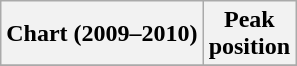<table class="wikitable plainrowheaders" style="text-align:center">
<tr>
<th scope="col">Chart (2009–2010)</th>
<th scope="col">Peak<br> position</th>
</tr>
<tr>
</tr>
</table>
